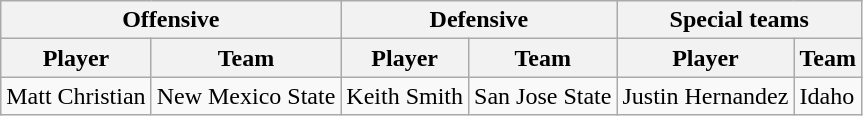<table class="wikitable">
<tr>
<th colspan="2">Offensive</th>
<th colspan="2">Defensive</th>
<th colspan="2">Special teams</th>
</tr>
<tr>
<th>Player</th>
<th>Team</th>
<th>Player</th>
<th>Team</th>
<th>Player</th>
<th>Team</th>
</tr>
<tr>
<td>Matt Christian</td>
<td>New Mexico State</td>
<td>Keith Smith</td>
<td>San Jose State</td>
<td>Justin Hernandez</td>
<td>Idaho</td>
</tr>
</table>
